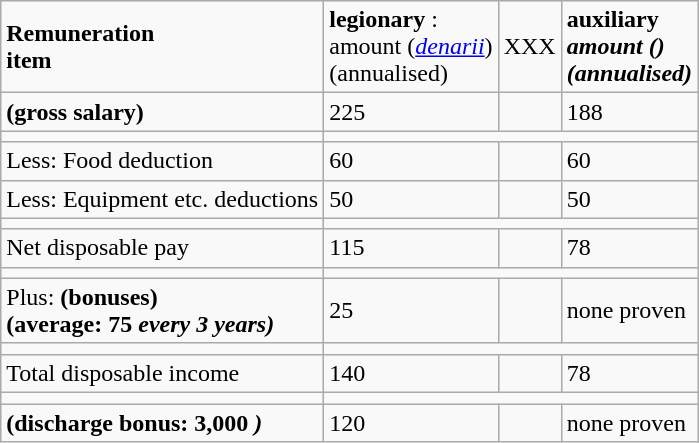<table class = wikitable>
<tr>
<td><strong>Remuneration<br>item</strong></td>
<td><strong>legionary </strong>:<br>amount (<em><a href='#'>denarii</a></em>)<br>(annualised)</td>
<td>XXX</td>
<td><strong>auxiliary <em><strong><em><br>amount ()<br>(annualised)</td>
</tr>
<tr>
<td></strong><strong> (gross salary)</td>
<td></strong>225<strong></td>
<td></td>
<td></strong>188<strong></td>
</tr>
<tr>
<td></td>
</tr>
<tr>
<td>Less: Food deduction</td>
<td></em>60<em></td>
<td></td>
<td></em>60<em></td>
</tr>
<tr>
<td>Less: Equipment etc. deductions</td>
<td></em>50<em></td>
<td></td>
<td></em>50<em></td>
</tr>
<tr>
<td></td>
</tr>
<tr>
<td></strong>Net disposable pay<strong></td>
<td></strong>115<strong></td>
<td></td>
<td></strong>78<strong></td>
</tr>
<tr>
<td></td>
</tr>
<tr>
<td>Plus: </strong><strong> (bonuses)<br>(average: 75 </em><em> every 3 years)</td>
<td>25</td>
<td></td>
<td>none proven</td>
</tr>
<tr>
<td></td>
</tr>
<tr>
<td></strong>Total disposable income<strong></td>
<td></strong>140<strong></td>
<td></td>
<td></strong>78<strong></td>
</tr>
<tr>
<td></td>
</tr>
<tr>
<td></strong><strong> (discharge bonus: 3,000 </em><em>)</td>
<td>120</td>
<td></td>
<td>none proven</td>
</tr>
</table>
